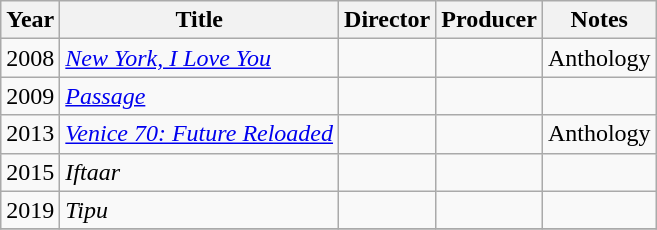<table class="wikitable">
<tr>
<th>Year</th>
<th>Title</th>
<th>Director</th>
<th>Producer</th>
<th>Notes</th>
</tr>
<tr>
<td>2008</td>
<td><em><a href='#'>New York, I Love You</a></em></td>
<td></td>
<td></td>
<td>Anthology</td>
</tr>
<tr>
<td>2009</td>
<td><em><a href='#'>Passage</a></em></td>
<td></td>
<td></td>
<td></td>
</tr>
<tr>
<td>2013</td>
<td><em><a href='#'>Venice 70: Future Reloaded</a></em></td>
<td></td>
<td></td>
<td>Anthology</td>
</tr>
<tr>
<td>2015</td>
<td><em>Iftaar</em></td>
<td></td>
<td></td>
<td></td>
</tr>
<tr>
<td>2019</td>
<td><em>Tipu</em></td>
<td></td>
<td></td>
<td></td>
</tr>
<tr>
</tr>
</table>
